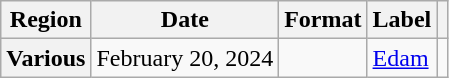<table class="wikitable plainrowheaders">
<tr>
<th scope="col">Region</th>
<th scope="col">Date</th>
<th scope="col">Format</th>
<th scope="col">Label</th>
<th scope="col"></th>
</tr>
<tr>
<th scope="row">Various</th>
<td>February 20, 2024</td>
<td></td>
<td><a href='#'>Edam</a></td>
<td style="text-align:center"></td>
</tr>
</table>
